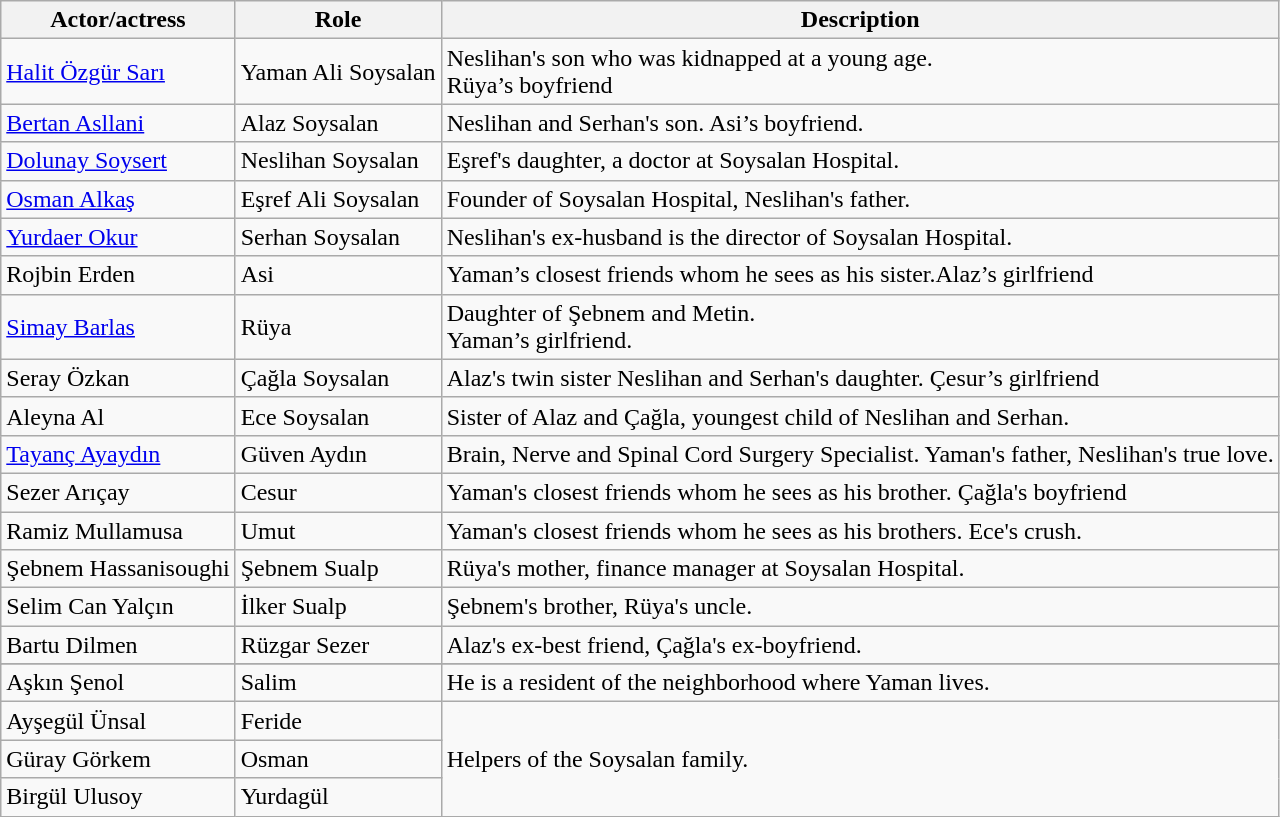<table class="wikitable">
<tr>
<th>Actor/actress</th>
<th>Role</th>
<th>Description</th>
</tr>
<tr>
<td><a href='#'>Halit Özgür Sarı</a></td>
<td>Yaman Ali Soysalan</td>
<td>Neslihan's son who was kidnapped at a young age.<br>Rüya’s boyfriend</td>
</tr>
<tr>
<td><a href='#'>Bertan Asllani</a></td>
<td>Alaz Soysalan</td>
<td>Neslihan and Serhan's son. Asi’s boyfriend.</td>
</tr>
<tr>
<td><a href='#'>Dolunay Soysert</a></td>
<td>Neslihan Soysalan</td>
<td>Eşref's daughter, a doctor at Soysalan Hospital.</td>
</tr>
<tr>
<td><a href='#'>Osman Alkaş</a></td>
<td>Eşref Ali Soysalan</td>
<td>Founder of Soysalan Hospital, Neslihan's father.</td>
</tr>
<tr>
<td><a href='#'>Yurdaer Okur</a></td>
<td>Serhan Soysalan</td>
<td>Neslihan's ex-husband is the director of Soysalan Hospital.</td>
</tr>
<tr>
<td>Rojbin Erden</td>
<td>Asi</td>
<td>Yaman’s closest friends whom he sees as his sister.Alaz’s girlfriend</td>
</tr>
<tr>
<td><a href='#'>Simay Barlas</a></td>
<td>Rüya</td>
<td>Daughter of Şebnem and Metin.<br>Yaman’s girlfriend.</td>
</tr>
<tr>
<td>Seray Özkan</td>
<td>Çağla Soysalan</td>
<td>Alaz's twin sister Neslihan and Serhan's daughter. Çesur’s girlfriend</td>
</tr>
<tr>
<td>Aleyna Al</td>
<td>Ece Soysalan</td>
<td>Sister of Alaz and Çağla, youngest child of Neslihan and Serhan.</td>
</tr>
<tr>
<td><a href='#'>Tayanç Ayaydın</a></td>
<td>Güven Aydın</td>
<td>Brain, Nerve and Spinal Cord Surgery Specialist. Yaman's father, Neslihan's true love.</td>
</tr>
<tr>
<td>Sezer Arıçay</td>
<td>Cesur</td>
<td>Yaman's closest friends whom he sees as his brother. Çağla's boyfriend</td>
</tr>
<tr>
<td>Ramiz Mullamusa</td>
<td>Umut</td>
<td>Yaman's closest friends whom he sees as his brothers. Ece's crush.</td>
</tr>
<tr>
<td>Şebnem Hassanisoughi</td>
<td>Şebnem Sualp</td>
<td>Rüya's mother, finance manager at Soysalan Hospital.</td>
</tr>
<tr>
<td>Selim Can Yalçın</td>
<td>İlker Sualp</td>
<td>Şebnem's brother, Rüya's uncle.</td>
</tr>
<tr>
<td>Bartu Dilmen</td>
<td>Rüzgar Sezer</td>
<td>Alaz's ex-best friend, Çağla's ex-boyfriend.</td>
</tr>
<tr>
</tr>
<tr>
<td>Aşkın Şenol</td>
<td>Salim</td>
<td>He is a resident of the neighborhood where Yaman lives.</td>
</tr>
<tr>
<td>Ayşegül Ünsal</td>
<td>Feride</td>
<td rowspan="3">Helpers of the Soysalan family.</td>
</tr>
<tr>
<td>Güray Görkem</td>
<td>Osman</td>
</tr>
<tr>
<td>Birgül Ulusoy</td>
<td>Yurdagül</td>
</tr>
</table>
